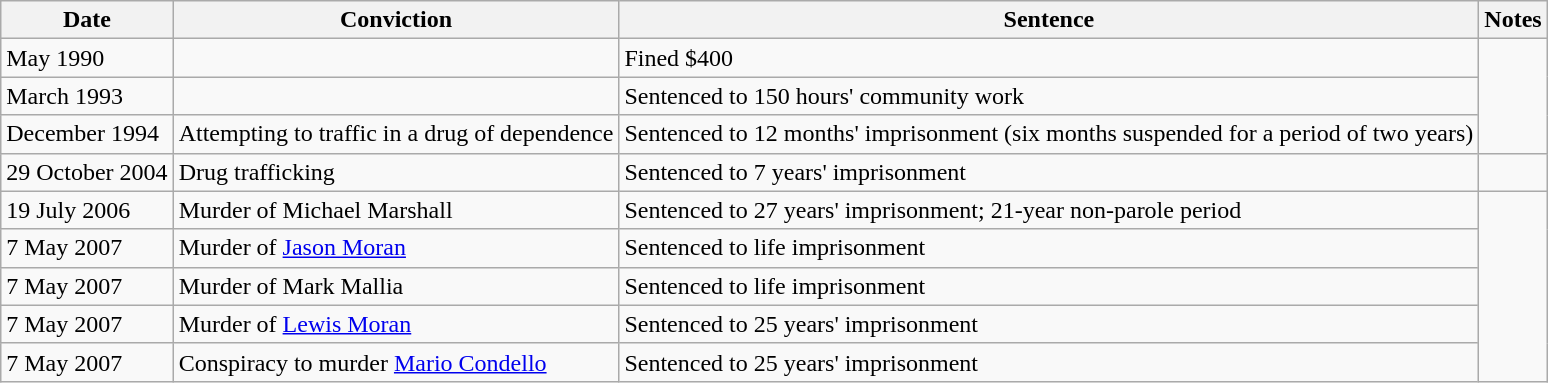<table class="wikitable" style="margin:1em auto;">
<tr>
<th>Date</th>
<th>Conviction</th>
<th>Sentence</th>
<th>Notes</th>
</tr>
<tr>
<td>May 1990</td>
<td></td>
<td>Fined $400</td>
<td rowspan=3></td>
</tr>
<tr>
<td>March 1993</td>
<td></td>
<td>Sentenced to 150 hours' community work</td>
</tr>
<tr>
<td>December 1994</td>
<td>Attempting to traffic in a drug of dependence</td>
<td>Sentenced to 12 months' imprisonment (six months suspended for a period of two years)</td>
</tr>
<tr>
<td>29 October 2004</td>
<td>Drug trafficking</td>
<td>Sentenced to 7 years' imprisonment</td>
<td></td>
</tr>
<tr>
<td>19 July 2006</td>
<td>Murder of Michael Marshall</td>
<td>Sentenced to 27 years' imprisonment; 21-year non-parole period</td>
<td rowspan="5"></td>
</tr>
<tr>
<td>7 May 2007</td>
<td>Murder of <a href='#'>Jason Moran</a></td>
<td>Sentenced to life imprisonment</td>
</tr>
<tr>
<td>7 May 2007</td>
<td>Murder of Mark Mallia</td>
<td>Sentenced to life imprisonment</td>
</tr>
<tr>
<td>7 May 2007</td>
<td>Murder of <a href='#'>Lewis Moran</a></td>
<td>Sentenced to 25 years' imprisonment</td>
</tr>
<tr>
<td>7 May 2007</td>
<td>Conspiracy to murder <a href='#'>Mario Condello</a></td>
<td>Sentenced to 25 years' imprisonment</td>
</tr>
</table>
